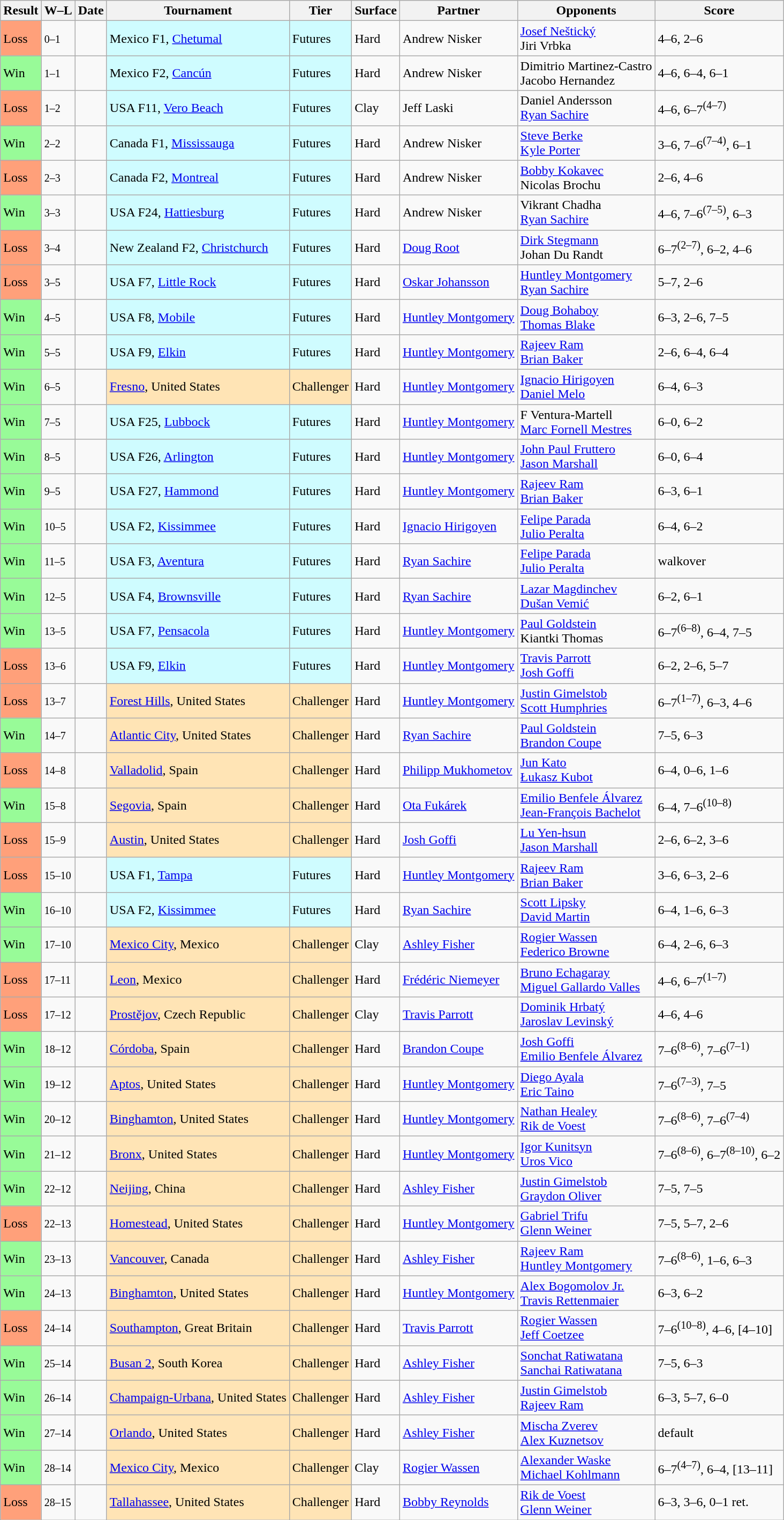<table class="sortable wikitable">
<tr>
<th>Result</th>
<th class="unsortable">W–L</th>
<th>Date</th>
<th>Tournament</th>
<th>Tier</th>
<th>Surface</th>
<th>Partner</th>
<th>Opponents</th>
<th class="unsortable">Score</th>
</tr>
<tr>
<td bgcolor=FFA07A>Loss</td>
<td><small>0–1</small></td>
<td></td>
<td style="background:#cffcff;">Mexico F1, <a href='#'>Chetumal</a></td>
<td style="background:#cffcff;">Futures</td>
<td>Hard</td>
<td> Andrew Nisker</td>
<td> <a href='#'>Josef Neštický</a> <br>  Jiri Vrbka</td>
<td>4–6, 2–6</td>
</tr>
<tr>
<td bgcolor=98FB98>Win</td>
<td><small>1–1</small></td>
<td></td>
<td style="background:#cffcff;">Mexico F2, <a href='#'>Cancún</a></td>
<td style="background:#cffcff;">Futures</td>
<td>Hard</td>
<td> Andrew Nisker</td>
<td> Dimitrio Martinez-Castro <br>  Jacobo Hernandez</td>
<td>4–6, 6–4, 6–1</td>
</tr>
<tr>
<td bgcolor=FFA07A>Loss</td>
<td><small>1–2</small></td>
<td></td>
<td style="background:#cffcff;">USA F11, <a href='#'>Vero Beach</a></td>
<td style="background:#cffcff;">Futures</td>
<td>Clay</td>
<td> Jeff Laski</td>
<td> Daniel Andersson <br>  <a href='#'>Ryan Sachire</a></td>
<td>4–6, 6–7<sup>(4–7)</sup></td>
</tr>
<tr>
<td bgcolor=98FB98>Win</td>
<td><small>2–2</small></td>
<td></td>
<td style="background:#cffcff;">Canada F1, <a href='#'>Mississauga</a></td>
<td style="background:#cffcff;">Futures</td>
<td>Hard</td>
<td> Andrew Nisker</td>
<td> <a href='#'>Steve Berke</a> <br>  <a href='#'>Kyle Porter</a></td>
<td>3–6, 7–6<sup>(7–4)</sup>, 6–1</td>
</tr>
<tr>
<td bgcolor=FFA07A>Loss</td>
<td><small>2–3</small></td>
<td></td>
<td style="background:#cffcff;">Canada F2, <a href='#'>Montreal</a></td>
<td style="background:#cffcff;">Futures</td>
<td>Hard</td>
<td> Andrew Nisker</td>
<td> <a href='#'>Bobby Kokavec</a> <br>  Nicolas Brochu</td>
<td>2–6, 4–6</td>
</tr>
<tr>
<td bgcolor=98FB98>Win</td>
<td><small>3–3</small></td>
<td></td>
<td style="background:#cffcff;">USA F24, <a href='#'>Hattiesburg</a></td>
<td style="background:#cffcff;">Futures</td>
<td>Hard</td>
<td> Andrew Nisker</td>
<td> Vikrant Chadha <br>  <a href='#'>Ryan Sachire</a></td>
<td>4–6, 7–6<sup>(7–5)</sup>, 6–3</td>
</tr>
<tr>
<td bgcolor=FFA07A>Loss</td>
<td><small>3–4</small></td>
<td></td>
<td style="background:#cffcff;">New Zealand F2, <a href='#'>Christchurch</a></td>
<td style="background:#cffcff;">Futures</td>
<td>Hard</td>
<td> <a href='#'>Doug Root</a></td>
<td> <a href='#'>Dirk Stegmann</a> <br>  Johan Du Randt</td>
<td>6–7<sup>(2–7)</sup>, 6–2, 4–6</td>
</tr>
<tr>
<td bgcolor=FFA07A>Loss</td>
<td><small>3–5</small></td>
<td></td>
<td style="background:#cffcff;">USA F7, <a href='#'>Little Rock</a></td>
<td style="background:#cffcff;">Futures</td>
<td>Hard</td>
<td> <a href='#'>Oskar Johansson</a></td>
<td> <a href='#'>Huntley Montgomery</a> <br>  <a href='#'>Ryan Sachire</a></td>
<td>5–7, 2–6</td>
</tr>
<tr>
<td bgcolor=98FB98>Win</td>
<td><small>4–5</small></td>
<td></td>
<td style="background:#cffcff;">USA F8, <a href='#'>Mobile</a></td>
<td style="background:#cffcff;">Futures</td>
<td>Hard</td>
<td> <a href='#'>Huntley Montgomery</a></td>
<td> <a href='#'>Doug Bohaboy</a> <br>  <a href='#'>Thomas Blake</a></td>
<td>6–3, 2–6, 7–5</td>
</tr>
<tr>
<td bgcolor=98FB98>Win</td>
<td><small>5–5</small></td>
<td></td>
<td style="background:#cffcff;">USA F9, <a href='#'>Elkin</a></td>
<td style="background:#cffcff;">Futures</td>
<td>Hard</td>
<td> <a href='#'>Huntley Montgomery</a></td>
<td> <a href='#'>Rajeev Ram</a> <br>  <a href='#'>Brian Baker</a></td>
<td>2–6, 6–4, 6–4</td>
</tr>
<tr>
<td bgcolor=98FB98>Win</td>
<td><small>6–5</small></td>
<td></td>
<td style=background:moccasin><a href='#'>Fresno</a>, United States</td>
<td style=background:moccasin>Challenger</td>
<td>Hard</td>
<td> <a href='#'>Huntley Montgomery</a></td>
<td> <a href='#'>Ignacio Hirigoyen</a> <br>  <a href='#'>Daniel Melo</a></td>
<td>6–4, 6–3</td>
</tr>
<tr>
<td bgcolor=98FB98>Win</td>
<td><small>7–5</small></td>
<td></td>
<td style="background:#cffcff;">USA F25, <a href='#'>Lubbock</a></td>
<td style="background:#cffcff;">Futures</td>
<td>Hard</td>
<td> <a href='#'>Huntley Montgomery</a></td>
<td> F Ventura-Martell <br>  <a href='#'>Marc Fornell Mestres</a></td>
<td>6–0, 6–2</td>
</tr>
<tr>
<td bgcolor=98FB98>Win</td>
<td><small>8–5</small></td>
<td></td>
<td style="background:#cffcff;">USA F26, <a href='#'>Arlington</a></td>
<td style="background:#cffcff;">Futures</td>
<td>Hard</td>
<td> <a href='#'>Huntley Montgomery</a></td>
<td> <a href='#'>John Paul Fruttero</a> <br>  <a href='#'>Jason Marshall</a></td>
<td>6–0, 6–4</td>
</tr>
<tr>
<td bgcolor=98FB98>Win</td>
<td><small>9–5</small></td>
<td></td>
<td style="background:#cffcff;">USA F27, <a href='#'>Hammond</a></td>
<td style="background:#cffcff;">Futures</td>
<td>Hard</td>
<td> <a href='#'>Huntley Montgomery</a></td>
<td> <a href='#'>Rajeev Ram</a> <br>  <a href='#'>Brian Baker</a></td>
<td>6–3, 6–1</td>
</tr>
<tr>
<td bgcolor=98FB98>Win</td>
<td><small>10–5</small></td>
<td></td>
<td style="background:#cffcff;">USA F2, <a href='#'>Kissimmee</a></td>
<td style="background:#cffcff;">Futures</td>
<td>Hard</td>
<td> <a href='#'>Ignacio Hirigoyen</a></td>
<td> <a href='#'>Felipe Parada</a> <br>  <a href='#'>Julio Peralta</a></td>
<td>6–4, 6–2</td>
</tr>
<tr>
<td bgcolor=98FB98>Win</td>
<td><small>11–5</small></td>
<td></td>
<td style="background:#cffcff;">USA F3, <a href='#'>Aventura</a></td>
<td style="background:#cffcff;">Futures</td>
<td>Hard</td>
<td> <a href='#'>Ryan Sachire</a></td>
<td> <a href='#'>Felipe Parada</a> <br>  <a href='#'>Julio Peralta</a></td>
<td>walkover</td>
</tr>
<tr>
<td bgcolor=98FB98>Win</td>
<td><small>12–5</small></td>
<td></td>
<td style="background:#cffcff;">USA F4, <a href='#'>Brownsville</a></td>
<td style="background:#cffcff;">Futures</td>
<td>Hard</td>
<td> <a href='#'>Ryan Sachire</a></td>
<td> <a href='#'>Lazar Magdinchev</a> <br>  <a href='#'>Dušan Vemić</a></td>
<td>6–2, 6–1</td>
</tr>
<tr>
<td bgcolor=98FB98>Win</td>
<td><small>13–5</small></td>
<td></td>
<td style="background:#cffcff;">USA F7, <a href='#'>Pensacola</a></td>
<td style="background:#cffcff;">Futures</td>
<td>Hard</td>
<td> <a href='#'>Huntley Montgomery</a></td>
<td> <a href='#'>Paul Goldstein</a> <br>  Kiantki Thomas</td>
<td>6–7<sup>(6–8)</sup>, 6–4, 7–5</td>
</tr>
<tr>
<td bgcolor=FFA07A>Loss</td>
<td><small>13–6</small></td>
<td></td>
<td style="background:#cffcff;">USA F9, <a href='#'>Elkin</a></td>
<td style="background:#cffcff;">Futures</td>
<td>Hard</td>
<td> <a href='#'>Huntley Montgomery</a></td>
<td> <a href='#'>Travis Parrott</a> <br>  <a href='#'>Josh Goffi</a></td>
<td>6–2, 2–6, 5–7</td>
</tr>
<tr>
<td bgcolor=FFA07A>Loss</td>
<td><small>13–7</small></td>
<td></td>
<td style=background:moccasin><a href='#'>Forest Hills</a>, United States</td>
<td style=background:moccasin>Challenger</td>
<td>Hard</td>
<td> <a href='#'>Huntley Montgomery</a></td>
<td> <a href='#'>Justin Gimelstob</a> <br>  <a href='#'>Scott Humphries</a></td>
<td>6–7<sup>(1–7)</sup>, 6–3, 4–6</td>
</tr>
<tr>
<td bgcolor=98FB98>Win</td>
<td><small>14–7</small></td>
<td></td>
<td style=background:moccasin><a href='#'>Atlantic City</a>, United States</td>
<td style=background:moccasin>Challenger</td>
<td>Hard</td>
<td> <a href='#'>Ryan Sachire</a></td>
<td> <a href='#'>Paul Goldstein</a> <br>  <a href='#'>Brandon Coupe</a></td>
<td>7–5, 6–3</td>
</tr>
<tr>
<td bgcolor=FFA07A>Loss</td>
<td><small>14–8</small></td>
<td></td>
<td style=background:moccasin><a href='#'>Valladolid</a>, Spain</td>
<td style=background:moccasin>Challenger</td>
<td>Hard</td>
<td> <a href='#'>Philipp Mukhometov</a></td>
<td> <a href='#'>Jun Kato</a> <br>  <a href='#'>Łukasz Kubot</a></td>
<td>6–4, 0–6, 1–6</td>
</tr>
<tr>
<td bgcolor=98FB98>Win</td>
<td><small>15–8</small></td>
<td></td>
<td style=background:moccasin><a href='#'>Segovia</a>, Spain</td>
<td style=background:moccasin>Challenger</td>
<td>Hard</td>
<td> <a href='#'>Ota Fukárek</a></td>
<td> <a href='#'>Emilio Benfele Álvarez</a> <br>  <a href='#'>Jean-François Bachelot</a></td>
<td>6–4, 7–6<sup>(10–8)</sup></td>
</tr>
<tr>
<td bgcolor=FFA07A>Loss</td>
<td><small>15–9</small></td>
<td></td>
<td style=background:moccasin><a href='#'>Austin</a>, United States</td>
<td style=background:moccasin>Challenger</td>
<td>Hard</td>
<td> <a href='#'>Josh Goffi</a></td>
<td> <a href='#'>Lu Yen-hsun</a> <br>  <a href='#'>Jason Marshall</a></td>
<td>2–6, 6–2, 3–6</td>
</tr>
<tr>
<td bgcolor=FFA07A>Loss</td>
<td><small>15–10</small></td>
<td></td>
<td style="background:#cffcff;">USA F1, <a href='#'>Tampa</a></td>
<td style="background:#cffcff;">Futures</td>
<td>Hard</td>
<td> <a href='#'>Huntley Montgomery</a></td>
<td> <a href='#'>Rajeev Ram</a> <br>  <a href='#'>Brian Baker</a></td>
<td>3–6, 6–3, 2–6</td>
</tr>
<tr>
<td bgcolor=98FB98>Win</td>
<td><small>16–10</small></td>
<td></td>
<td style="background:#cffcff;">USA F2, <a href='#'>Kissimmee</a></td>
<td style="background:#cffcff;">Futures</td>
<td>Hard</td>
<td> <a href='#'>Ryan Sachire</a></td>
<td> <a href='#'>Scott Lipsky</a> <br>  <a href='#'>David Martin</a></td>
<td>6–4, 1–6, 6–3</td>
</tr>
<tr>
<td bgcolor=98FB98>Win</td>
<td><small>17–10</small></td>
<td></td>
<td style=background:moccasin><a href='#'>Mexico City</a>, Mexico</td>
<td style=background:moccasin>Challenger</td>
<td>Clay</td>
<td> <a href='#'>Ashley Fisher</a></td>
<td> <a href='#'>Rogier Wassen</a> <br>  <a href='#'>Federico Browne</a></td>
<td>6–4, 2–6, 6–3</td>
</tr>
<tr>
<td bgcolor=FFA07A>Loss</td>
<td><small>17–11</small></td>
<td></td>
<td style=background:moccasin><a href='#'>Leon</a>, Mexico</td>
<td style=background:moccasin>Challenger</td>
<td>Hard</td>
<td> <a href='#'>Frédéric Niemeyer</a></td>
<td> <a href='#'>Bruno Echagaray</a> <br>  <a href='#'>Miguel Gallardo Valles</a></td>
<td>4–6, 6–7<sup>(1–7)</sup></td>
</tr>
<tr>
<td bgcolor=FFA07A>Loss</td>
<td><small>17–12</small></td>
<td></td>
<td style=background:moccasin><a href='#'>Prostějov</a>, Czech Republic</td>
<td style=background:moccasin>Challenger</td>
<td>Clay</td>
<td> <a href='#'>Travis Parrott</a></td>
<td> <a href='#'>Dominik Hrbatý</a> <br>  <a href='#'>Jaroslav Levinský</a></td>
<td>4–6, 4–6</td>
</tr>
<tr>
<td bgcolor=98FB98>Win</td>
<td><small>18–12</small></td>
<td></td>
<td style=background:moccasin><a href='#'>Córdoba</a>, Spain</td>
<td style=background:moccasin>Challenger</td>
<td>Hard</td>
<td> <a href='#'>Brandon Coupe</a></td>
<td> <a href='#'>Josh Goffi</a> <br>  <a href='#'>Emilio Benfele Álvarez</a></td>
<td>7–6<sup>(8–6)</sup>, 7–6<sup>(7–1)</sup></td>
</tr>
<tr>
<td bgcolor=98FB98>Win</td>
<td><small>19–12</small></td>
<td></td>
<td style=background:moccasin><a href='#'>Aptos</a>, United States</td>
<td style=background:moccasin>Challenger</td>
<td>Hard</td>
<td> <a href='#'>Huntley Montgomery</a></td>
<td> <a href='#'>Diego Ayala</a> <br>  <a href='#'>Eric Taino</a></td>
<td>7–6<sup>(7–3)</sup>, 7–5</td>
</tr>
<tr>
<td bgcolor=98FB98>Win</td>
<td><small>20–12</small></td>
<td></td>
<td style=background:moccasin><a href='#'>Binghamton</a>, United States</td>
<td style=background:moccasin>Challenger</td>
<td>Hard</td>
<td> <a href='#'>Huntley Montgomery</a></td>
<td> <a href='#'>Nathan Healey</a> <br>  <a href='#'>Rik de Voest</a></td>
<td>7–6<sup>(8–6)</sup>, 7–6<sup>(7–4)</sup></td>
</tr>
<tr>
<td bgcolor=98FB98>Win</td>
<td><small>21–12</small></td>
<td></td>
<td style=background:moccasin><a href='#'>Bronx</a>, United States</td>
<td style=background:moccasin>Challenger</td>
<td>Hard</td>
<td> <a href='#'>Huntley Montgomery</a></td>
<td> <a href='#'>Igor Kunitsyn</a> <br>  <a href='#'>Uros Vico</a></td>
<td>7–6<sup>(8–6)</sup>, 6–7<sup>(8–10)</sup>, 6–2</td>
</tr>
<tr>
<td bgcolor=98FB98>Win</td>
<td><small>22–12</small></td>
<td></td>
<td style=background:moccasin><a href='#'>Neijing</a>, China</td>
<td style=background:moccasin>Challenger</td>
<td>Hard</td>
<td> <a href='#'>Ashley Fisher</a></td>
<td> <a href='#'>Justin Gimelstob</a> <br>  <a href='#'>Graydon Oliver</a></td>
<td>7–5, 7–5</td>
</tr>
<tr>
<td bgcolor=FFA07A>Loss</td>
<td><small>22–13</small></td>
<td></td>
<td style=background:moccasin><a href='#'>Homestead</a>, United States</td>
<td style=background:moccasin>Challenger</td>
<td>Hard</td>
<td> <a href='#'>Huntley Montgomery</a></td>
<td> <a href='#'>Gabriel Trifu</a> <br>  <a href='#'>Glenn Weiner</a></td>
<td>7–5, 5–7, 2–6</td>
</tr>
<tr>
<td bgcolor=98FB98>Win</td>
<td><small>23–13</small></td>
<td></td>
<td style=background:moccasin><a href='#'>Vancouver</a>, Canada</td>
<td style=background:moccasin>Challenger</td>
<td>Hard</td>
<td> <a href='#'>Ashley Fisher</a></td>
<td> <a href='#'>Rajeev Ram</a> <br>  <a href='#'>Huntley Montgomery</a></td>
<td>7–6<sup>(8–6)</sup>, 1–6, 6–3</td>
</tr>
<tr>
<td bgcolor=98FB98>Win</td>
<td><small>24–13</small></td>
<td></td>
<td style=background:moccasin><a href='#'>Binghamton</a>, United States</td>
<td style=background:moccasin>Challenger</td>
<td>Hard</td>
<td> <a href='#'>Huntley Montgomery</a></td>
<td> <a href='#'>Alex Bogomolov Jr.</a> <br>  <a href='#'>Travis Rettenmaier</a></td>
<td>6–3, 6–2</td>
</tr>
<tr>
<td bgcolor=FFA07A>Loss</td>
<td><small>24–14</small></td>
<td></td>
<td style=background:moccasin><a href='#'>Southampton</a>, Great Britain</td>
<td style=background:moccasin>Challenger</td>
<td>Hard</td>
<td> <a href='#'>Travis Parrott</a></td>
<td> <a href='#'>Rogier Wassen</a> <br>  <a href='#'>Jeff Coetzee</a></td>
<td>7–6<sup>(10–8)</sup>, 4–6, [4–10]</td>
</tr>
<tr>
<td bgcolor=98FB98>Win</td>
<td><small>25–14</small></td>
<td></td>
<td style=background:moccasin><a href='#'>Busan 2</a>, South Korea</td>
<td style=background:moccasin>Challenger</td>
<td>Hard</td>
<td> <a href='#'>Ashley Fisher</a></td>
<td> <a href='#'>Sonchat Ratiwatana</a> <br>  <a href='#'>Sanchai Ratiwatana</a></td>
<td>7–5, 6–3</td>
</tr>
<tr>
<td bgcolor=98FB98>Win</td>
<td><small>26–14</small></td>
<td></td>
<td style=background:moccasin><a href='#'>Champaign-Urbana</a>, United States</td>
<td style=background:moccasin>Challenger</td>
<td>Hard</td>
<td> <a href='#'>Ashley Fisher</a></td>
<td> <a href='#'>Justin Gimelstob</a> <br>  <a href='#'>Rajeev Ram</a></td>
<td>6–3, 5–7, 6–0</td>
</tr>
<tr>
<td bgcolor=98FB98>Win</td>
<td><small>27–14</small></td>
<td></td>
<td style=background:moccasin><a href='#'>Orlando</a>, United States</td>
<td style=background:moccasin>Challenger</td>
<td>Hard</td>
<td> <a href='#'>Ashley Fisher</a></td>
<td> <a href='#'>Mischa Zverev</a> <br>  <a href='#'>Alex Kuznetsov</a></td>
<td>default</td>
</tr>
<tr>
<td bgcolor=98FB98>Win</td>
<td><small>28–14</small></td>
<td></td>
<td style=background:moccasin><a href='#'>Mexico City</a>, Mexico</td>
<td style=background:moccasin>Challenger</td>
<td>Clay</td>
<td> <a href='#'>Rogier Wassen</a></td>
<td> <a href='#'>Alexander Waske</a> <br>  <a href='#'>Michael Kohlmann</a></td>
<td>6–7<sup>(4–7)</sup>, 6–4, [13–11]</td>
</tr>
<tr>
<td bgcolor=FFA07A>Loss</td>
<td><small>28–15</small></td>
<td></td>
<td style=background:moccasin><a href='#'>Tallahassee</a>, United States</td>
<td style=background:moccasin>Challenger</td>
<td>Hard</td>
<td> <a href='#'>Bobby Reynolds</a></td>
<td> <a href='#'>Rik de Voest</a> <br>  <a href='#'>Glenn Weiner</a></td>
<td>6–3, 3–6, 0–1 ret.</td>
</tr>
</table>
